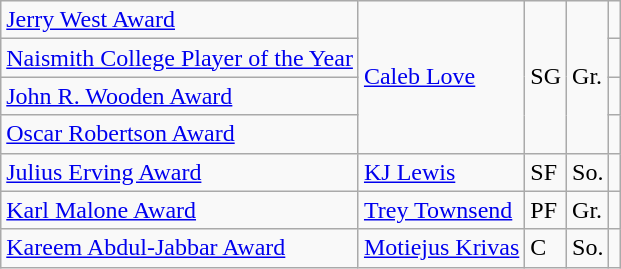<table class="wikitable">
<tr>
<td><a href='#'>Jerry West Award</a></td>
<td rowspan=4><a href='#'>Caleb Love</a></td>
<td rowspan=4>SG</td>
<td rowspan=4>Gr.</td>
<td></td>
</tr>
<tr>
<td><a href='#'>Naismith College Player of the Year</a></td>
<td></td>
</tr>
<tr>
<td><a href='#'>John R. Wooden Award</a></td>
<td></td>
</tr>
<tr>
<td><a href='#'>Oscar Robertson Award</a></td>
<td></td>
</tr>
<tr>
<td><a href='#'>Julius Erving Award</a></td>
<td><a href='#'>KJ Lewis</a></td>
<td>SF</td>
<td>So.</td>
<td></td>
</tr>
<tr>
<td><a href='#'>Karl Malone Award</a></td>
<td><a href='#'>Trey Townsend</a></td>
<td>PF</td>
<td>Gr.</td>
<td></td>
</tr>
<tr>
<td><a href='#'>Kareem Abdul-Jabbar Award</a></td>
<td><a href='#'>Motiejus Krivas</a></td>
<td>C</td>
<td>So.</td>
<td></td>
</tr>
</table>
